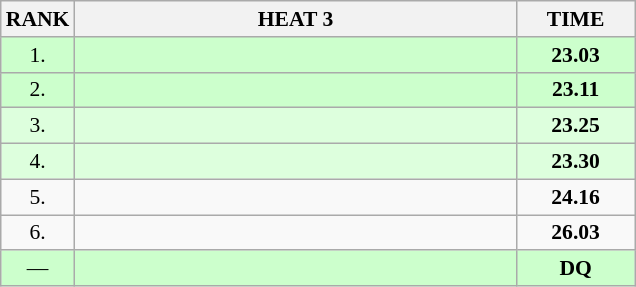<table class="wikitable" style="border-collapse: collapse; font-size: 90%;">
<tr>
<th>RANK</th>
<th style="width: 20em">HEAT 3</th>
<th style="width: 5em">TIME</th>
</tr>
<tr style="background:#ccffcc;">
<td align="center">1.</td>
<td></td>
<td align="center"><strong>23.03</strong></td>
</tr>
<tr style="background:#ccffcc;">
<td align="center">2.</td>
<td></td>
<td align="center"><strong>23.11</strong></td>
</tr>
<tr style="background:#ddffdd;">
<td align="center">3.</td>
<td></td>
<td align="center"><strong>23.25</strong></td>
</tr>
<tr style="background:#ddffdd;">
<td align="center">4.</td>
<td></td>
<td align="center"><strong>23.30</strong></td>
</tr>
<tr>
<td align="center">5.</td>
<td></td>
<td align="center"><strong>24.16</strong></td>
</tr>
<tr>
<td align="center">6.</td>
<td></td>
<td align="center"><strong>26.03</strong></td>
</tr>
<tr style="background:#ccffcc;">
<td align="center">—</td>
<td></td>
<td align="center"><strong>DQ</strong></td>
</tr>
</table>
